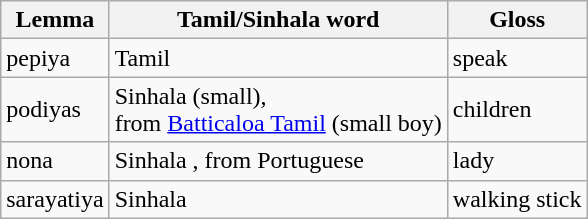<table class="wikitable">
<tr>
<th>Lemma</th>
<th>Tamil/Sinhala word</th>
<th>Gloss</th>
</tr>
<tr>
<td>pepiya</td>
<td>Tamil </td>
<td>speak</td>
</tr>
<tr>
<td>podiyas</td>
<td>Sinhala  (small),<br>from <a href='#'>Batticaloa Tamil</a>  (small boy)</td>
<td>children</td>
</tr>
<tr>
<td>nona</td>
<td>Sinhala , from Portuguese </td>
<td>lady</td>
</tr>
<tr>
<td>sarayatiya</td>
<td>Sinhala </td>
<td>walking stick</td>
</tr>
</table>
